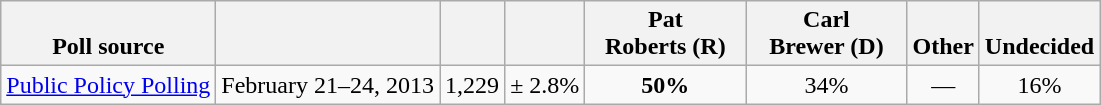<table class="wikitable" style="text-align:center">
<tr valign= bottom>
<th>Poll source</th>
<th></th>
<th></th>
<th></th>
<th style="width:100px;">Pat<br>Roberts (R)</th>
<th style="width:100px;">Carl<br>Brewer (D)</th>
<th>Other</th>
<th>Undecided</th>
</tr>
<tr>
<td align=left><a href='#'>Public Policy Polling</a></td>
<td>February 21–24, 2013</td>
<td>1,229</td>
<td>± 2.8%</td>
<td><strong>50%</strong></td>
<td>34%</td>
<td>—</td>
<td>16%</td>
</tr>
</table>
